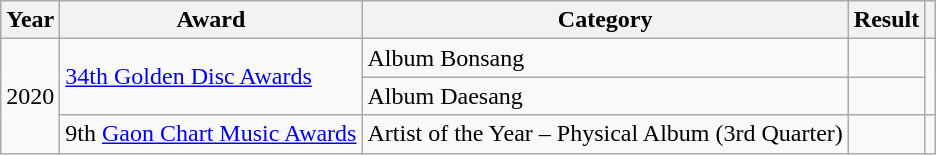<table class="wikitable">
<tr>
<th>Year</th>
<th>Award</th>
<th>Category</th>
<th>Result</th>
<th></th>
</tr>
<tr>
<td rowspan="3">2020</td>
<td rowspan="2"><a href='#'>34th Golden Disc Awards</a></td>
<td>Album Bonsang</td>
<td></td>
<td style="text-align:center" rowspan="2"></td>
</tr>
<tr>
<td>Album Daesang</td>
<td></td>
</tr>
<tr>
<td>9th <a href='#'>Gaon Chart Music Awards</a></td>
<td>Artist of the Year – Physical Album (3rd Quarter)</td>
<td></td>
<td style="text-align:center"></td>
</tr>
</table>
